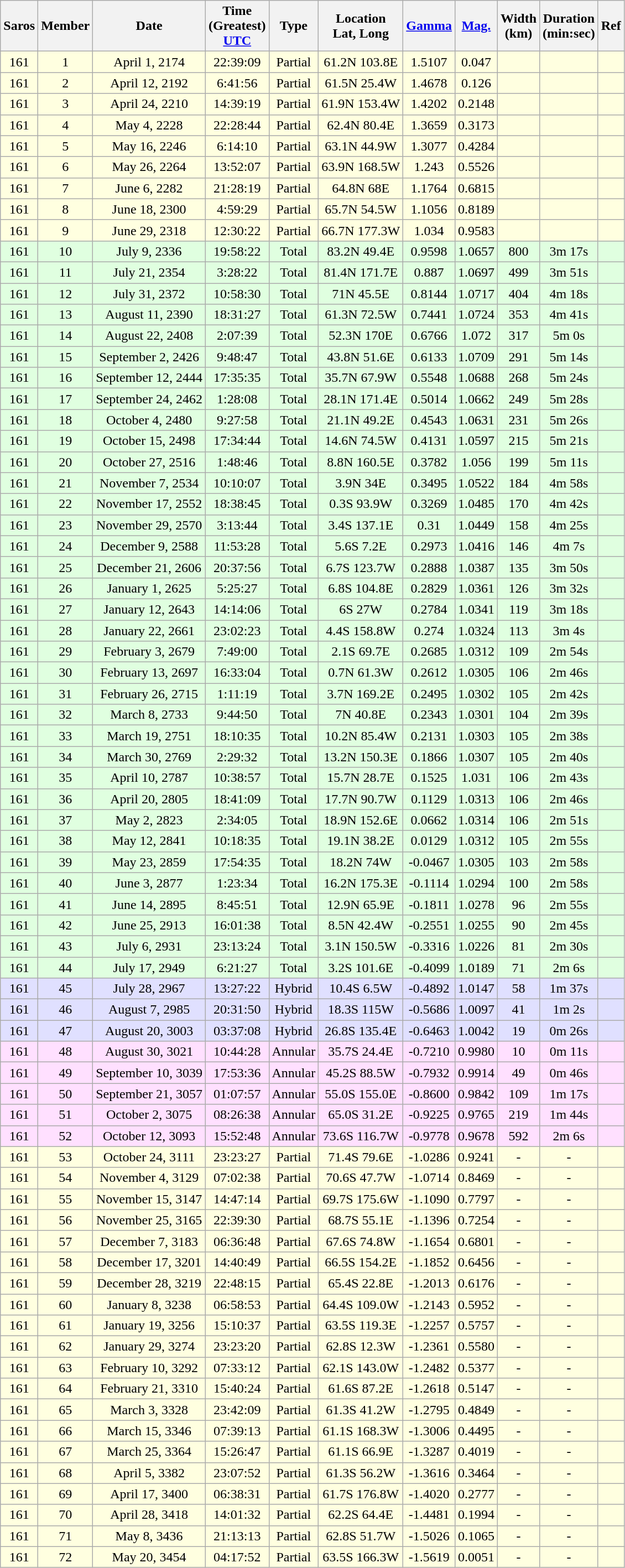<table class=wikitable>
<tr align=center>
<th>Saros</th>
<th>Member</th>
<th>Date</th>
<th>Time<br>(Greatest)<br><a href='#'>UTC</a></th>
<th>Type</th>
<th>Location<br>Lat, Long</th>
<th><a href='#'>Gamma</a></th>
<th><a href='#'>Mag.</a></th>
<th>Width<br>(km)</th>
<th>Duration<br>(min:sec)</th>
<th>Ref</th>
</tr>
<tr align=center bgcolor=#ffffe0>
<td>161</td>
<td>1</td>
<td>April 1, 2174</td>
<td>22:39:09</td>
<td>Partial</td>
<td>61.2N 103.8E</td>
<td>1.5107</td>
<td>0.047</td>
<td></td>
<td></td>
<td></td>
</tr>
<tr align=center bgcolor=#ffffe0>
<td>161</td>
<td>2</td>
<td>April 12, 2192</td>
<td>6:41:56</td>
<td>Partial</td>
<td>61.5N 25.4W</td>
<td>1.4678</td>
<td>0.126</td>
<td></td>
<td></td>
<td></td>
</tr>
<tr align=center bgcolor=#ffffe0>
<td>161</td>
<td>3</td>
<td>April 24, 2210</td>
<td>14:39:19</td>
<td>Partial</td>
<td>61.9N 153.4W</td>
<td>1.4202</td>
<td>0.2148</td>
<td></td>
<td></td>
<td></td>
</tr>
<tr align=center bgcolor=#ffffe0>
<td>161</td>
<td>4</td>
<td>May 4, 2228</td>
<td>22:28:44</td>
<td>Partial</td>
<td>62.4N 80.4E</td>
<td>1.3659</td>
<td>0.3173</td>
<td></td>
<td></td>
<td></td>
</tr>
<tr align=center bgcolor=#ffffe0>
<td>161</td>
<td>5</td>
<td>May 16, 2246</td>
<td>6:14:10</td>
<td>Partial</td>
<td>63.1N 44.9W</td>
<td>1.3077</td>
<td>0.4284</td>
<td></td>
<td></td>
<td></td>
</tr>
<tr align=center bgcolor=#ffffe0>
<td>161</td>
<td>6</td>
<td>May 26, 2264</td>
<td>13:52:07</td>
<td>Partial</td>
<td>63.9N 168.5W</td>
<td>1.243</td>
<td>0.5526</td>
<td></td>
<td></td>
<td></td>
</tr>
<tr align=center bgcolor=#ffffe0>
<td>161</td>
<td>7</td>
<td>June 6, 2282</td>
<td>21:28:19</td>
<td>Partial</td>
<td>64.8N 68E</td>
<td>1.1764</td>
<td>0.6815</td>
<td></td>
<td></td>
<td></td>
</tr>
<tr align=center bgcolor=#ffffe0>
<td>161</td>
<td>8</td>
<td>June 18, 2300</td>
<td>4:59:29</td>
<td>Partial</td>
<td>65.7N 54.5W</td>
<td>1.1056</td>
<td>0.8189</td>
<td></td>
<td></td>
<td></td>
</tr>
<tr align=center bgcolor=#ffffe0>
<td>161</td>
<td>9</td>
<td>June 29, 2318</td>
<td>12:30:22</td>
<td>Partial</td>
<td>66.7N 177.3W</td>
<td>1.034</td>
<td>0.9583</td>
<td></td>
<td></td>
<td></td>
</tr>
<tr align=center bgcolor=#e0ffe0>
<td>161</td>
<td>10</td>
<td>July 9, 2336</td>
<td>19:58:22</td>
<td>Total</td>
<td>83.2N 49.4E</td>
<td>0.9598</td>
<td>1.0657</td>
<td>800</td>
<td>3m 17s</td>
<td></td>
</tr>
<tr align=center bgcolor=#e0ffe0>
<td>161</td>
<td>11</td>
<td>July 21, 2354</td>
<td>3:28:22</td>
<td>Total</td>
<td>81.4N 171.7E</td>
<td>0.887</td>
<td>1.0697</td>
<td>499</td>
<td>3m 51s</td>
<td></td>
</tr>
<tr align=center bgcolor=#e0ffe0>
<td>161</td>
<td>12</td>
<td>July 31, 2372</td>
<td>10:58:30</td>
<td>Total</td>
<td>71N 45.5E</td>
<td>0.8144</td>
<td>1.0717</td>
<td>404</td>
<td>4m 18s</td>
<td></td>
</tr>
<tr align=center bgcolor=#e0ffe0>
<td>161</td>
<td>13</td>
<td>August 11, 2390</td>
<td>18:31:27</td>
<td>Total</td>
<td>61.3N 72.5W</td>
<td>0.7441</td>
<td>1.0724</td>
<td>353</td>
<td>4m 41s</td>
<td></td>
</tr>
<tr align=center bgcolor=#e0ffe0>
<td>161</td>
<td>14</td>
<td>August 22, 2408</td>
<td>2:07:39</td>
<td>Total</td>
<td>52.3N 170E</td>
<td>0.6766</td>
<td>1.072</td>
<td>317</td>
<td>5m 0s</td>
<td></td>
</tr>
<tr align=center bgcolor=#e0ffe0>
<td>161</td>
<td>15</td>
<td>September 2, 2426</td>
<td>9:48:47</td>
<td>Total</td>
<td>43.8N 51.6E</td>
<td>0.6133</td>
<td>1.0709</td>
<td>291</td>
<td>5m 14s</td>
<td></td>
</tr>
<tr align=center bgcolor=#e0ffe0>
<td>161</td>
<td>16</td>
<td>September 12, 2444</td>
<td>17:35:35</td>
<td>Total</td>
<td>35.7N 67.9W</td>
<td>0.5548</td>
<td>1.0688</td>
<td>268</td>
<td>5m 24s</td>
<td></td>
</tr>
<tr align=center bgcolor=#e0ffe0>
<td>161</td>
<td>17</td>
<td>September 24, 2462</td>
<td>1:28:08</td>
<td>Total</td>
<td>28.1N 171.4E</td>
<td>0.5014</td>
<td>1.0662</td>
<td>249</td>
<td>5m 28s</td>
<td></td>
</tr>
<tr align=center bgcolor=#e0ffe0>
<td>161</td>
<td>18</td>
<td>October 4, 2480</td>
<td>9:27:58</td>
<td>Total</td>
<td>21.1N 49.2E</td>
<td>0.4543</td>
<td>1.0631</td>
<td>231</td>
<td>5m 26s</td>
<td></td>
</tr>
<tr align=center bgcolor=#e0ffe0>
<td>161</td>
<td>19</td>
<td>October 15, 2498</td>
<td>17:34:44</td>
<td>Total</td>
<td>14.6N 74.5W</td>
<td>0.4131</td>
<td>1.0597</td>
<td>215</td>
<td>5m 21s</td>
<td></td>
</tr>
<tr align=center bgcolor=#e0ffe0>
<td>161</td>
<td>20</td>
<td>October 27, 2516</td>
<td>1:48:46</td>
<td>Total</td>
<td>8.8N 160.5E</td>
<td>0.3782</td>
<td>1.056</td>
<td>199</td>
<td>5m 11s</td>
<td></td>
</tr>
<tr align=center bgcolor=#e0ffe0>
<td>161</td>
<td>21</td>
<td>November 7, 2534</td>
<td>10:10:07</td>
<td>Total</td>
<td>3.9N 34E</td>
<td>0.3495</td>
<td>1.0522</td>
<td>184</td>
<td>4m 58s</td>
<td></td>
</tr>
<tr align=center bgcolor=#e0ffe0>
<td>161</td>
<td>22</td>
<td>November 17, 2552</td>
<td>18:38:45</td>
<td>Total</td>
<td>0.3S 93.9W</td>
<td>0.3269</td>
<td>1.0485</td>
<td>170</td>
<td>4m 42s</td>
<td></td>
</tr>
<tr align=center bgcolor=#e0ffe0>
<td>161</td>
<td>23</td>
<td>November 29, 2570</td>
<td>3:13:44</td>
<td>Total</td>
<td>3.4S 137.1E</td>
<td>0.31</td>
<td>1.0449</td>
<td>158</td>
<td>4m 25s</td>
<td></td>
</tr>
<tr align=center bgcolor=#e0ffe0>
<td>161</td>
<td>24</td>
<td>December 9, 2588</td>
<td>11:53:28</td>
<td>Total</td>
<td>5.6S 7.2E</td>
<td>0.2973</td>
<td>1.0416</td>
<td>146</td>
<td>4m 7s</td>
<td></td>
</tr>
<tr align=center bgcolor=#e0ffe0>
<td>161</td>
<td>25</td>
<td>December 21, 2606</td>
<td>20:37:56</td>
<td>Total</td>
<td>6.7S 123.7W</td>
<td>0.2888</td>
<td>1.0387</td>
<td>135</td>
<td>3m 50s</td>
<td></td>
</tr>
<tr align=center bgcolor=#e0ffe0>
<td>161</td>
<td>26</td>
<td>January 1, 2625</td>
<td>5:25:27</td>
<td>Total</td>
<td>6.8S 104.8E</td>
<td>0.2829</td>
<td>1.0361</td>
<td>126</td>
<td>3m 32s</td>
<td></td>
</tr>
<tr align=center bgcolor=#e0ffe0>
<td>161</td>
<td>27</td>
<td>January 12, 2643</td>
<td>14:14:06</td>
<td>Total</td>
<td>6S 27W</td>
<td>0.2784</td>
<td>1.0341</td>
<td>119</td>
<td>3m 18s</td>
<td></td>
</tr>
<tr align=center bgcolor=#e0ffe0>
<td>161</td>
<td>28</td>
<td>January 22, 2661</td>
<td>23:02:23</td>
<td>Total</td>
<td>4.4S 158.8W</td>
<td>0.274</td>
<td>1.0324</td>
<td>113</td>
<td>3m 4s</td>
<td></td>
</tr>
<tr align=center bgcolor=#e0ffe0>
<td>161</td>
<td>29</td>
<td>February 3, 2679</td>
<td>7:49:00</td>
<td>Total</td>
<td>2.1S 69.7E</td>
<td>0.2685</td>
<td>1.0312</td>
<td>109</td>
<td>2m 54s</td>
<td></td>
</tr>
<tr align=center bgcolor=#e0ffe0>
<td>161</td>
<td>30</td>
<td>February 13, 2697</td>
<td>16:33:04</td>
<td>Total</td>
<td>0.7N 61.3W</td>
<td>0.2612</td>
<td>1.0305</td>
<td>106</td>
<td>2m 46s</td>
<td></td>
</tr>
<tr align=center bgcolor=#e0ffe0>
<td>161</td>
<td>31</td>
<td>February 26, 2715</td>
<td>1:11:19</td>
<td>Total</td>
<td>3.7N 169.2E</td>
<td>0.2495</td>
<td>1.0302</td>
<td>105</td>
<td>2m 42s</td>
<td></td>
</tr>
<tr align=center bgcolor=#e0ffe0>
<td>161</td>
<td>32</td>
<td>March 8, 2733</td>
<td>9:44:50</td>
<td>Total</td>
<td>7N 40.8E</td>
<td>0.2343</td>
<td>1.0301</td>
<td>104</td>
<td>2m 39s</td>
<td></td>
</tr>
<tr align=center bgcolor=#e0ffe0>
<td>161</td>
<td>33</td>
<td>March 19, 2751</td>
<td>18:10:35</td>
<td>Total</td>
<td>10.2N 85.4W</td>
<td>0.2131</td>
<td>1.0303</td>
<td>105</td>
<td>2m 38s</td>
<td></td>
</tr>
<tr align=center bgcolor=#e0ffe0>
<td>161</td>
<td>34</td>
<td>March 30, 2769</td>
<td>2:29:32</td>
<td>Total</td>
<td>13.2N 150.3E</td>
<td>0.1866</td>
<td>1.0307</td>
<td>105</td>
<td>2m 40s</td>
<td></td>
</tr>
<tr align=center bgcolor=#e0ffe0>
<td>161</td>
<td>35</td>
<td>April 10, 2787</td>
<td>10:38:57</td>
<td>Total</td>
<td>15.7N 28.7E</td>
<td>0.1525</td>
<td>1.031</td>
<td>106</td>
<td>2m 43s</td>
<td></td>
</tr>
<tr align=center bgcolor=#e0ffe0>
<td>161</td>
<td>36</td>
<td>April 20, 2805</td>
<td>18:41:09</td>
<td>Total</td>
<td>17.7N 90.7W</td>
<td>0.1129</td>
<td>1.0313</td>
<td>106</td>
<td>2m 46s</td>
<td></td>
</tr>
<tr align=center bgcolor=#e0ffe0>
<td>161</td>
<td>37</td>
<td>May 2, 2823</td>
<td>2:34:05</td>
<td>Total</td>
<td>18.9N 152.6E</td>
<td>0.0662</td>
<td>1.0314</td>
<td>106</td>
<td>2m 51s</td>
<td></td>
</tr>
<tr align=center bgcolor=#e0ffe0>
<td>161</td>
<td>38</td>
<td>May 12, 2841</td>
<td>10:18:35</td>
<td>Total</td>
<td>19.1N 38.2E</td>
<td>0.0129</td>
<td>1.0312</td>
<td>105</td>
<td>2m 55s</td>
<td></td>
</tr>
<tr align=center bgcolor=#e0ffe0>
<td>161</td>
<td>39</td>
<td>May 23, 2859</td>
<td>17:54:35</td>
<td>Total</td>
<td>18.2N 74W</td>
<td>-0.0467</td>
<td>1.0305</td>
<td>103</td>
<td>2m 58s</td>
<td></td>
</tr>
<tr align=center bgcolor=#e0ffe0>
<td>161</td>
<td>40</td>
<td>June 3, 2877</td>
<td>1:23:34</td>
<td>Total</td>
<td>16.2N 175.3E</td>
<td>-0.1114</td>
<td>1.0294</td>
<td>100</td>
<td>2m 58s</td>
<td></td>
</tr>
<tr align=center bgcolor=#e0ffe0>
<td>161</td>
<td>41</td>
<td>June 14, 2895</td>
<td>8:45:51</td>
<td>Total</td>
<td>12.9N 65.9E</td>
<td>-0.1811</td>
<td>1.0278</td>
<td>96</td>
<td>2m 55s</td>
<td></td>
</tr>
<tr align=center bgcolor=#e0ffe0>
<td>161</td>
<td>42</td>
<td>June 25, 2913</td>
<td>16:01:38</td>
<td>Total</td>
<td>8.5N 42.4W</td>
<td>-0.2551</td>
<td>1.0255</td>
<td>90</td>
<td>2m 45s</td>
<td></td>
</tr>
<tr align=center bgcolor=#e0ffe0>
<td>161</td>
<td>43</td>
<td>July 6, 2931</td>
<td>23:13:24</td>
<td>Total</td>
<td>3.1N 150.5W</td>
<td>-0.3316</td>
<td>1.0226</td>
<td>81</td>
<td>2m 30s</td>
<td></td>
</tr>
<tr align=center bgcolor=#e0ffe0>
<td>161</td>
<td>44</td>
<td>July 17, 2949</td>
<td>6:21:27</td>
<td>Total</td>
<td>3.2S 101.6E</td>
<td>-0.4099</td>
<td>1.0189</td>
<td>71</td>
<td>2m 6s</td>
<td></td>
</tr>
<tr align=center bgcolor=#e0e0ff>
<td>161</td>
<td>45</td>
<td>July 28, 2967</td>
<td>13:27:22</td>
<td>Hybrid</td>
<td>10.4S 6.5W</td>
<td>-0.4892</td>
<td>1.0147</td>
<td>58</td>
<td>1m 37s</td>
<td></td>
</tr>
<tr align=center bgcolor=#e0e0ff>
<td>161</td>
<td>46</td>
<td>August 7, 2985</td>
<td>20:31:50</td>
<td>Hybrid</td>
<td>18.3S 115W</td>
<td>-0.5686</td>
<td>1.0097</td>
<td>41</td>
<td>1m 2s</td>
<td></td>
</tr>
<tr align=center bgcolor=#e0e0ff>
<td>161</td>
<td>47</td>
<td>August 20, 3003</td>
<td>03:37:08</td>
<td>Hybrid</td>
<td>26.8S 135.4E</td>
<td>-0.6463</td>
<td>1.0042</td>
<td>19</td>
<td>0m 26s</td>
<td></td>
</tr>
<tr align=center bgcolor=#ffe0ff>
<td>161</td>
<td>48</td>
<td>August 30, 3021</td>
<td>10:44:28</td>
<td>Annular</td>
<td>35.7S 24.4E</td>
<td>-0.7210</td>
<td>0.9980</td>
<td>10</td>
<td>0m 11s</td>
<td></td>
</tr>
<tr align=center bgcolor=#ffe0ff>
<td>161</td>
<td>49</td>
<td>September 10, 3039</td>
<td>17:53:36</td>
<td>Annular</td>
<td>45.2S 88.5W</td>
<td>-0.7932</td>
<td>0.9914</td>
<td>49</td>
<td>0m 46s</td>
<td></td>
</tr>
<tr align=center bgcolor=#ffe0ff>
<td>161</td>
<td>50</td>
<td>September 21, 3057</td>
<td>01:07:57</td>
<td>Annular</td>
<td>55.0S 155.0E</td>
<td>-0.8600</td>
<td>0.9842</td>
<td>109</td>
<td>1m 17s</td>
<td></td>
</tr>
<tr align=center bgcolor=#ffe0ff>
<td>161</td>
<td>51</td>
<td>October 2, 3075</td>
<td>08:26:38</td>
<td>Annular</td>
<td>65.0S 31.2E</td>
<td>-0.9225</td>
<td>0.9765</td>
<td>219</td>
<td>1m 44s</td>
<td></td>
</tr>
<tr align=center bgcolor=#ffe0ff>
<td>161</td>
<td>52</td>
<td>October 12, 3093</td>
<td>15:52:48</td>
<td>Annular</td>
<td>73.6S 116.7W</td>
<td>-0.9778</td>
<td>0.9678</td>
<td>592</td>
<td>2m 6s</td>
<td></td>
</tr>
<tr align=center bgcolor=#ffffe0>
<td>161</td>
<td>53</td>
<td>October 24, 3111</td>
<td>23:23:27</td>
<td>Partial</td>
<td>71.4S 79.6E</td>
<td>-1.0286</td>
<td>0.9241</td>
<td>-</td>
<td>-</td>
<td></td>
</tr>
<tr align=center bgcolor=#ffffe0>
<td>161</td>
<td>54</td>
<td>November 4, 3129</td>
<td>07:02:38</td>
<td>Partial</td>
<td>70.6S 47.7W</td>
<td>-1.0714</td>
<td>0.8469</td>
<td>-</td>
<td>-</td>
<td></td>
</tr>
<tr align=center bgcolor=#ffffe0>
<td>161</td>
<td>55</td>
<td>November 15, 3147</td>
<td>14:47:14</td>
<td>Partial</td>
<td>69.7S 175.6W</td>
<td>-1.1090</td>
<td>0.7797</td>
<td>-</td>
<td>-</td>
<td></td>
</tr>
<tr align=center bgcolor=#ffffe0>
<td>161</td>
<td>56</td>
<td>November 25, 3165</td>
<td>22:39:30</td>
<td>Partial</td>
<td>68.7S 55.1E</td>
<td>-1.1396</td>
<td>0.7254</td>
<td>-</td>
<td>-</td>
<td></td>
</tr>
<tr align=center bgcolor=#ffffe0>
<td>161</td>
<td>57</td>
<td>December 7, 3183</td>
<td>06:36:48</td>
<td>Partial</td>
<td>67.6S 74.8W</td>
<td>-1.1654</td>
<td>0.6801</td>
<td>-</td>
<td>-</td>
<td></td>
</tr>
<tr align=center bgcolor=#ffffe0>
<td>161</td>
<td>58</td>
<td>December 17, 3201</td>
<td>14:40:49</td>
<td>Partial</td>
<td>66.5S 154.2E</td>
<td>-1.1852</td>
<td>0.6456</td>
<td>-</td>
<td>-</td>
<td></td>
</tr>
<tr align=center bgcolor=#ffffe0>
<td>161</td>
<td>59</td>
<td>December 28, 3219</td>
<td>22:48:15</td>
<td>Partial</td>
<td>65.4S 22.8E</td>
<td>-1.2013</td>
<td>0.6176</td>
<td>-</td>
<td>-</td>
<td></td>
</tr>
<tr align=center bgcolor=#ffffe0>
<td>161</td>
<td>60</td>
<td>January 8, 3238</td>
<td>06:58:53</td>
<td>Partial</td>
<td>64.4S 109.0W</td>
<td>-1.2143</td>
<td>0.5952</td>
<td>-</td>
<td>-</td>
<td></td>
</tr>
<tr align=center bgcolor=#ffffe0>
<td>161</td>
<td>61</td>
<td>January 19, 3256</td>
<td>15:10:37</td>
<td>Partial</td>
<td>63.5S 119.3E</td>
<td>-1.2257</td>
<td>0.5757</td>
<td>-</td>
<td>-</td>
<td></td>
</tr>
<tr align=center bgcolor=#ffffe0>
<td>161</td>
<td>62</td>
<td>January 29, 3274</td>
<td>23:23:20</td>
<td>Partial</td>
<td>62.8S 12.3W</td>
<td>-1.2361</td>
<td>0.5580</td>
<td>-</td>
<td>-</td>
<td></td>
</tr>
<tr align=center bgcolor=#ffffe0>
<td>161</td>
<td>63</td>
<td>February 10, 3292</td>
<td>07:33:12</td>
<td>Partial</td>
<td>62.1S 143.0W</td>
<td>-1.2482</td>
<td>0.5377</td>
<td>-</td>
<td>-</td>
<td></td>
</tr>
<tr align=center bgcolor=#ffffe0>
<td>161</td>
<td>64</td>
<td>February 21, 3310</td>
<td>15:40:24</td>
<td>Partial</td>
<td>61.6S 87.2E</td>
<td>-1.2618</td>
<td>0.5147</td>
<td>-</td>
<td>-</td>
<td></td>
</tr>
<tr align=center bgcolor=#ffffe0>
<td>161</td>
<td>65</td>
<td>March 3, 3328</td>
<td>23:42:09</td>
<td>Partial</td>
<td>61.3S 41.2W</td>
<td>-1.2795</td>
<td>0.4849</td>
<td>-</td>
<td>-</td>
<td></td>
</tr>
<tr align=center bgcolor=#ffffe0>
<td>161</td>
<td>66</td>
<td>March 15, 3346</td>
<td>07:39:13</td>
<td>Partial</td>
<td>61.1S 168.3W</td>
<td>-1.3006</td>
<td>0.4495</td>
<td>-</td>
<td>-</td>
<td></td>
</tr>
<tr align=center bgcolor=#ffffe0>
<td>161</td>
<td>67</td>
<td>March 25, 3364</td>
<td>15:26:47</td>
<td>Partial</td>
<td>61.1S 66.9E</td>
<td>-1.3287</td>
<td>0.4019</td>
<td>-</td>
<td>-</td>
<td></td>
</tr>
<tr align=center bgcolor=#ffffe0>
<td>161</td>
<td>68</td>
<td>April 5, 3382</td>
<td>23:07:52</td>
<td>Partial</td>
<td>61.3S 56.2W</td>
<td>-1.3616</td>
<td>0.3464</td>
<td>-</td>
<td>-</td>
<td></td>
</tr>
<tr align=center bgcolor=#ffffe0>
<td>161</td>
<td>69</td>
<td>April 17, 3400</td>
<td>06:38:31</td>
<td>Partial</td>
<td>61.7S 176.8W</td>
<td>-1.4020</td>
<td>0.2777</td>
<td>-</td>
<td>-</td>
<td></td>
</tr>
<tr align=center bgcolor=#ffffe0>
<td>161</td>
<td>70</td>
<td>April 28, 3418</td>
<td>14:01:32</td>
<td>Partial</td>
<td>62.2S 64.4E</td>
<td>-1.4481</td>
<td>0.1994</td>
<td>-</td>
<td>-</td>
<td></td>
</tr>
<tr align=center bgcolor=#ffffe0>
<td>161</td>
<td>71</td>
<td>May 8, 3436</td>
<td>21:13:13</td>
<td>Partial</td>
<td>62.8S 51.7W</td>
<td>-1.5026</td>
<td>0.1065</td>
<td>-</td>
<td>-</td>
<td></td>
</tr>
<tr align=center bgcolor=#ffffe0>
<td>161</td>
<td>72</td>
<td>May 20, 3454</td>
<td>04:17:52</td>
<td>Partial</td>
<td>63.5S 166.3W</td>
<td>-1.5619</td>
<td>0.0051</td>
<td>-</td>
<td>-</td>
<td></td>
</tr>
</table>
